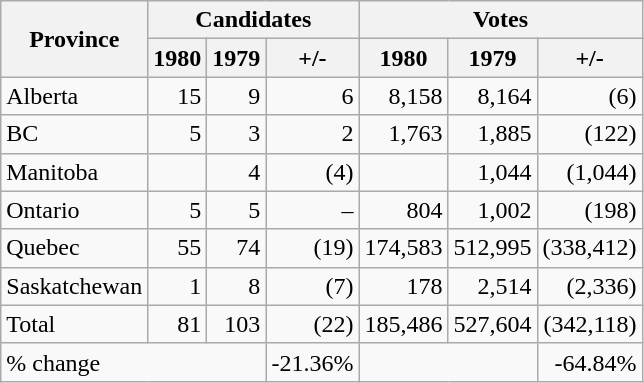<table class="wikitable" style="text-align:right;">
<tr>
<th rowspan="2">Province</th>
<th colspan="3">Candidates</th>
<th colspan="3">Votes</th>
</tr>
<tr>
<th>1980</th>
<th>1979</th>
<th>+/-</th>
<th>1980</th>
<th>1979</th>
<th>+/-</th>
</tr>
<tr>
<td style="text-align:left;">Alberta</td>
<td>15</td>
<td>9</td>
<td>6</td>
<td>8,158</td>
<td>8,164</td>
<td>(6)</td>
</tr>
<tr>
<td style="text-align:left;">BC</td>
<td>5</td>
<td>3</td>
<td>2</td>
<td>1,763</td>
<td>1,885</td>
<td>(122)</td>
</tr>
<tr>
<td style="text-align:left;">Manitoba</td>
<td></td>
<td>4</td>
<td>(4)</td>
<td></td>
<td>1,044</td>
<td>(1,044)</td>
</tr>
<tr>
<td style="text-align:left;">Ontario</td>
<td>5</td>
<td>5</td>
<td>–</td>
<td>804</td>
<td>1,002</td>
<td>(198)</td>
</tr>
<tr>
<td style="text-align:left;">Quebec</td>
<td>55</td>
<td>74</td>
<td>(19)</td>
<td>174,583</td>
<td>512,995</td>
<td>(338,412)</td>
</tr>
<tr>
<td style="text-align:left;">Saskatchewan</td>
<td>1</td>
<td>8</td>
<td>(7)</td>
<td>178</td>
<td>2,514</td>
<td>(2,336)</td>
</tr>
<tr>
<td style="text-align:left;">Total</td>
<td>81</td>
<td>103</td>
<td>(22)</td>
<td>185,486</td>
<td>527,604</td>
<td>(342,118)</td>
</tr>
<tr>
<td style="text-align:left;" colspan="3">% change</td>
<td>-21.36%</td>
<td colspan="2"> </td>
<td>-64.84%</td>
</tr>
</table>
